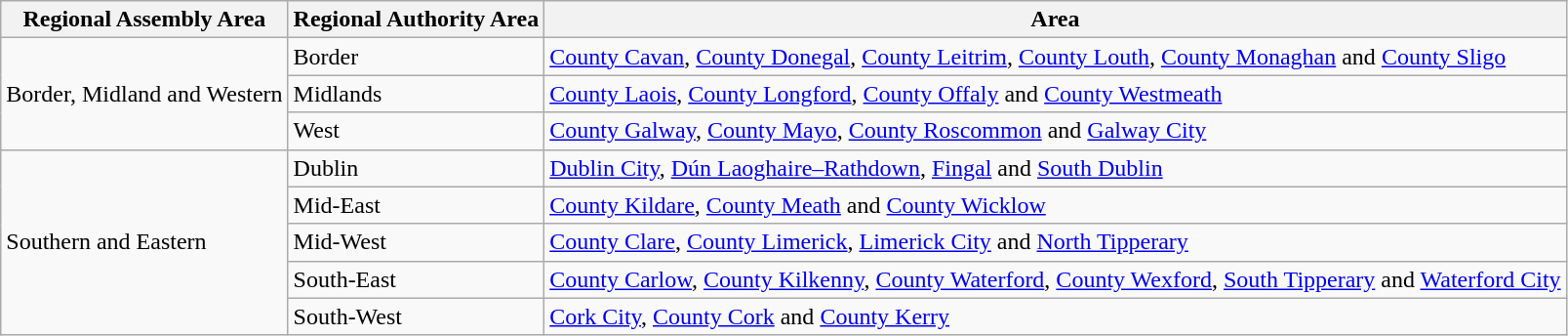<table class="wikitable">
<tr>
<th>Regional Assembly Area</th>
<th>Regional Authority Area</th>
<th>Area</th>
</tr>
<tr>
<td rowspan=3>Border, Midland and Western</td>
<td>Border</td>
<td><a href='#'>County Cavan</a>, <a href='#'>County Donegal</a>, <a href='#'>County Leitrim</a>, <a href='#'>County Louth</a>, <a href='#'>County Monaghan</a> and <a href='#'>County Sligo</a></td>
</tr>
<tr>
<td>Midlands</td>
<td><a href='#'>County Laois</a>, <a href='#'>County Longford</a>, <a href='#'>County Offaly</a> and <a href='#'>County Westmeath</a></td>
</tr>
<tr>
<td>West</td>
<td><a href='#'>County Galway</a>, <a href='#'>County Mayo</a>, <a href='#'>County Roscommon</a> and <a href='#'>Galway City</a></td>
</tr>
<tr>
<td rowspan=5>Southern and Eastern</td>
<td>Dublin</td>
<td><a href='#'>Dublin City</a>, <a href='#'>Dún Laoghaire–Rathdown</a>, <a href='#'>Fingal</a> and <a href='#'>South Dublin</a></td>
</tr>
<tr>
<td>Mid-East</td>
<td><a href='#'>County Kildare</a>, <a href='#'>County Meath</a> and <a href='#'>County Wicklow</a></td>
</tr>
<tr>
<td>Mid-West</td>
<td><a href='#'>County Clare</a>, <a href='#'>County Limerick</a>, <a href='#'>Limerick City</a> and <a href='#'>North Tipperary</a></td>
</tr>
<tr>
<td>South-East</td>
<td><a href='#'>County Carlow</a>, <a href='#'>County Kilkenny</a>, <a href='#'>County Waterford</a>, <a href='#'>County Wexford</a>, <a href='#'>South Tipperary</a> and <a href='#'>Waterford City</a></td>
</tr>
<tr>
<td>South-West</td>
<td><a href='#'>Cork City</a>, <a href='#'>County Cork</a> and <a href='#'>County Kerry</a></td>
</tr>
</table>
